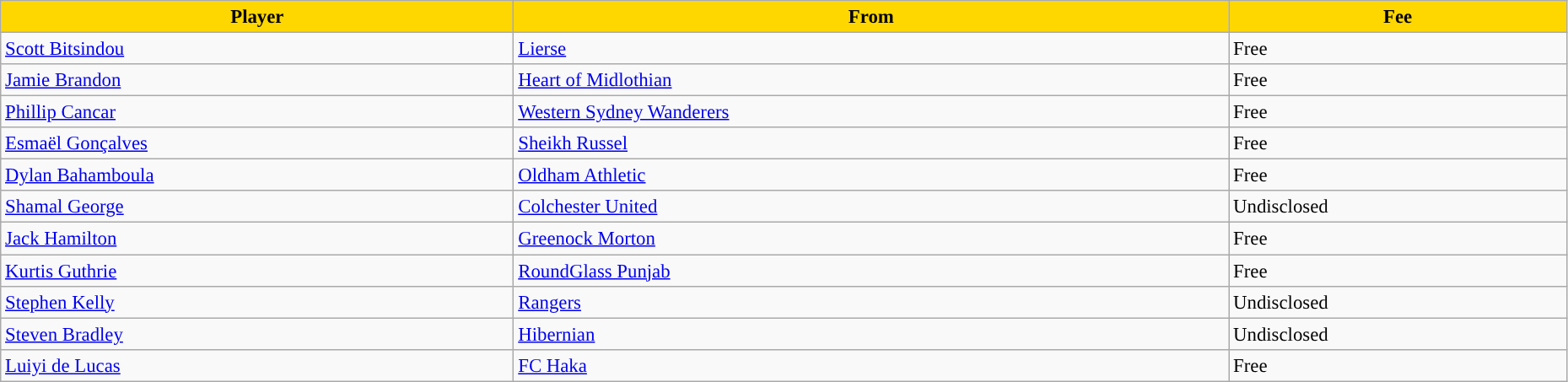<table class="wikitable" style="text-align:left; font-size:95%;width:98%;">
<tr>
<th style="background:gold; color:black;”">Player</th>
<th style="background:gold; color:black;”">From</th>
<th style="background:gold; color:black;”">Fee</th>
</tr>
<tr>
<td> <a href='#'>Scott Bitsindou</a></td>
<td> <a href='#'>Lierse</a></td>
<td>Free</td>
</tr>
<tr>
<td> <a href='#'>Jamie Brandon</a></td>
<td> <a href='#'>Heart of Midlothian</a></td>
<td>Free</td>
</tr>
<tr>
<td> <a href='#'>Phillip Cancar</a></td>
<td> <a href='#'>Western Sydney Wanderers</a></td>
<td>Free</td>
</tr>
<tr>
<td> <a href='#'>Esmaël Gonçalves</a></td>
<td> <a href='#'>Sheikh Russel</a></td>
<td>Free</td>
</tr>
<tr>
<td> <a href='#'>Dylan Bahamboula</a></td>
<td> <a href='#'>Oldham Athletic</a></td>
<td>Free</td>
</tr>
<tr>
<td> <a href='#'>Shamal George</a></td>
<td> <a href='#'>Colchester United</a></td>
<td>Undisclosed</td>
</tr>
<tr>
<td> <a href='#'>Jack Hamilton</a></td>
<td> <a href='#'>Greenock Morton</a></td>
<td>Free</td>
</tr>
<tr>
<td> <a href='#'>Kurtis Guthrie</a></td>
<td> <a href='#'>RoundGlass Punjab</a></td>
<td>Free</td>
</tr>
<tr>
<td> <a href='#'>Stephen Kelly</a></td>
<td> <a href='#'>Rangers</a></td>
<td>Undisclosed</td>
</tr>
<tr>
<td> <a href='#'>Steven Bradley</a></td>
<td> <a href='#'>Hibernian</a></td>
<td>Undisclosed</td>
</tr>
<tr>
<td> <a href='#'>Luiyi de Lucas</a></td>
<td> <a href='#'>FC Haka</a></td>
<td>Free</td>
</tr>
</table>
